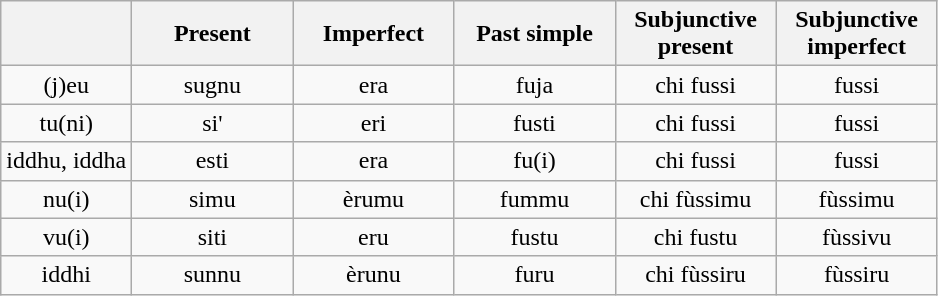<table class="wikitable" style="text-align:center">
<tr>
<th></th>
<th width=100px>Present</th>
<th width=100px>Imperfect</th>
<th width=100px>Past simple</th>
<th width=100px>Subjunctive present</th>
<th width=100px>Subjunctive imperfect</th>
</tr>
<tr>
<td>(j)eu</td>
<td>sugnu</td>
<td>era</td>
<td>fuja</td>
<td>chi fussi</td>
<td>fussi</td>
</tr>
<tr>
<td>tu(ni)</td>
<td>si'</td>
<td>eri</td>
<td>fusti</td>
<td>chi fussi</td>
<td>fussi</td>
</tr>
<tr>
<td>iddhu, iddha</td>
<td>esti</td>
<td>era</td>
<td>fu(i)</td>
<td>chi fussi</td>
<td>fussi</td>
</tr>
<tr>
<td>nu(i)</td>
<td>simu</td>
<td>èrumu</td>
<td>fummu</td>
<td>chi fùssimu</td>
<td>fùssimu</td>
</tr>
<tr>
<td>vu(i)</td>
<td>siti</td>
<td>eru</td>
<td>fustu</td>
<td>chi fustu</td>
<td>fùssivu</td>
</tr>
<tr>
<td>iddhi</td>
<td>sunnu</td>
<td>èrunu</td>
<td>furu</td>
<td>chi fùssiru</td>
<td>fùssiru</td>
</tr>
</table>
